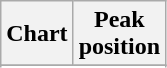<table class="wikitable plainrowheaders sortable" style="text-align:center;" border="1">
<tr>
<th scope="col">Chart</th>
<th scope="col">Peak<br>position</th>
</tr>
<tr>
</tr>
<tr>
</tr>
<tr>
</tr>
<tr>
</tr>
</table>
